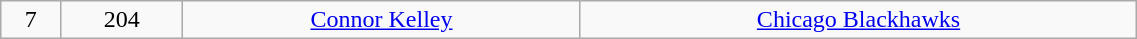<table class="wikitable" width="60%">
<tr align="center" bgcolor="">
<td>7</td>
<td>204</td>
<td><a href='#'>Connor Kelley</a></td>
<td><a href='#'>Chicago Blackhawks</a></td>
</tr>
</table>
